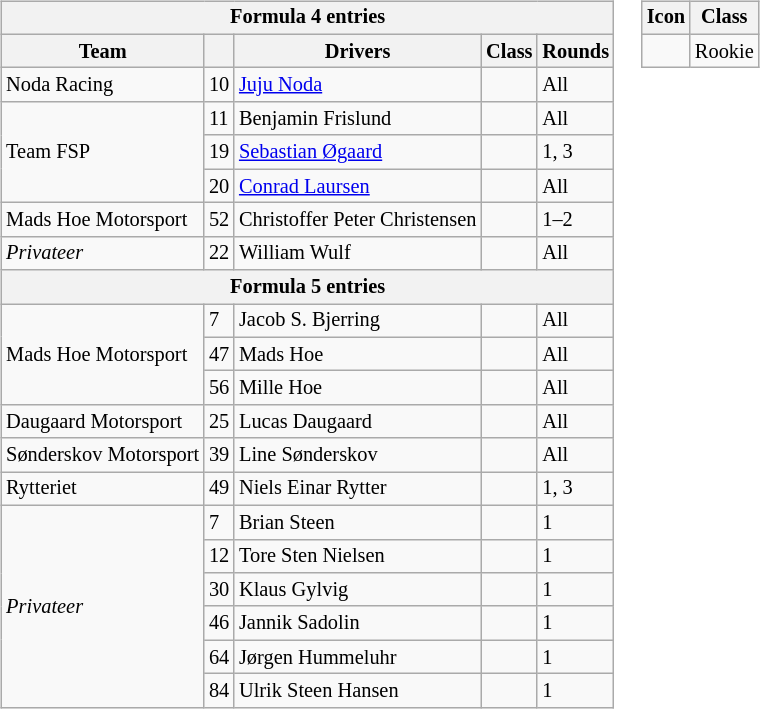<table>
<tr>
<td><br><table class="wikitable" style="font-size: 85%">
<tr>
<th colspan=5>Formula 4 entries</th>
</tr>
<tr>
<th>Team</th>
<th></th>
<th>Drivers</th>
<th>Class</th>
<th>Rounds</th>
</tr>
<tr>
<td> Noda Racing</td>
<td>10</td>
<td> <a href='#'>Juju Noda</a></td>
<td style="text-align:center"></td>
<td>All</td>
</tr>
<tr>
<td rowspan=3> Team FSP</td>
<td>11</td>
<td> Benjamin Frislund</td>
<td></td>
<td>All</td>
</tr>
<tr>
<td>19</td>
<td> <a href='#'>Sebastian Øgaard</a></td>
<td></td>
<td>1, 3</td>
</tr>
<tr>
<td>20</td>
<td> <a href='#'>Conrad Laursen</a></td>
<td style="text-align:center"></td>
<td>All</td>
</tr>
<tr>
<td> Mads Hoe Motorsport</td>
<td>52</td>
<td nowrap> Christoffer Peter Christensen</td>
<td></td>
<td>1–2</td>
</tr>
<tr>
<td><em>Privateer</em></td>
<td>22</td>
<td> William Wulf</td>
<td></td>
<td>All</td>
</tr>
<tr>
<th colspan=5>Formula 5 entries</th>
</tr>
<tr>
<td rowspan=3> Mads Hoe Motorsport</td>
<td>7</td>
<td> Jacob S. Bjerring</td>
<td></td>
<td>All</td>
</tr>
<tr>
<td>47</td>
<td> Mads Hoe</td>
<td></td>
<td>All</td>
</tr>
<tr>
<td>56</td>
<td> Mille Hoe</td>
<td></td>
<td>All</td>
</tr>
<tr>
<td> Daugaard Motorsport</td>
<td>25</td>
<td> Lucas Daugaard</td>
<td></td>
<td>All</td>
</tr>
<tr>
<td> Sønderskov Motorsport</td>
<td>39</td>
<td> Line Sønderskov</td>
<td></td>
<td>All</td>
</tr>
<tr>
<td> Rytteriet</td>
<td>49</td>
<td> Niels Einar Rytter</td>
<td></td>
<td>1, 3</td>
</tr>
<tr>
<td rowspan=7><em>Privateer</em></td>
<td>7</td>
<td> Brian Steen</td>
<td></td>
<td>1</td>
</tr>
<tr>
<td>12</td>
<td> Tore Sten Nielsen</td>
<td></td>
<td>1</td>
</tr>
<tr>
<td>30</td>
<td> Klaus Gylvig</td>
<td></td>
<td>1</td>
</tr>
<tr>
<td>46</td>
<td> Jannik Sadolin</td>
<td></td>
<td>1</td>
</tr>
<tr>
<td>64</td>
<td> Jørgen Hummeluhr</td>
<td></td>
<td>1</td>
</tr>
<tr>
<td>84</td>
<td> Ulrik Steen Hansen</td>
<td></td>
<td>1</td>
</tr>
</table>
</td>
<td style="vertical-align:top"><br><table class="wikitable" style="font-size: 85%">
<tr>
<th>Icon</th>
<th>Class</th>
</tr>
<tr>
<td style="text-align:center"></td>
<td>Rookie</td>
</tr>
</table>
</td>
</tr>
</table>
